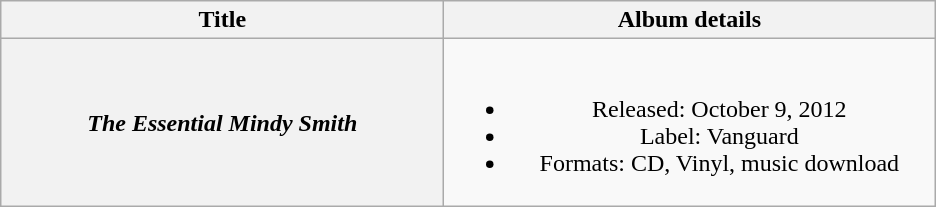<table class="wikitable plainrowheaders" style="text-align:center;">
<tr>
<th scope="col" style="width:18em;">Title</th>
<th scope="col" style="width:20em;">Album details</th>
</tr>
<tr>
<th scope="row"><em>The Essential Mindy Smith</em></th>
<td><br><ul><li>Released: October 9, 2012</li><li>Label: Vanguard</li><li>Formats: CD, Vinyl, music download</li></ul></td>
</tr>
</table>
